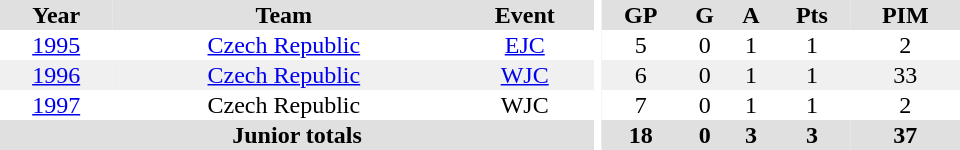<table border="0" cellpadding="1" cellspacing="0" ID="Table3" style="text-align:center; width:40em">
<tr bgcolor="#e0e0e0">
<th>Year</th>
<th>Team</th>
<th>Event</th>
<th rowspan="102" bgcolor="#ffffff"></th>
<th>GP</th>
<th>G</th>
<th>A</th>
<th>Pts</th>
<th>PIM</th>
</tr>
<tr>
<td><a href='#'>1995</a></td>
<td><a href='#'>Czech Republic</a></td>
<td><a href='#'>EJC</a></td>
<td>5</td>
<td>0</td>
<td>1</td>
<td>1</td>
<td>2</td>
</tr>
<tr bgcolor="#f0f0f0">
<td><a href='#'>1996</a></td>
<td><a href='#'>Czech Republic</a></td>
<td><a href='#'>WJC</a></td>
<td>6</td>
<td>0</td>
<td>1</td>
<td>1</td>
<td>33</td>
</tr>
<tr>
<td><a href='#'>1997</a></td>
<td>Czech Republic</td>
<td>WJC</td>
<td>7</td>
<td>0</td>
<td>1</td>
<td>1</td>
<td>2</td>
</tr>
<tr bgcolor="#e0e0e0">
<th colspan="3">Junior totals</th>
<th>18</th>
<th>0</th>
<th>3</th>
<th>3</th>
<th>37</th>
</tr>
</table>
